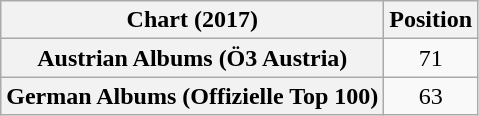<table class="wikitable sortable plainrowheaders" style="text-align:center">
<tr>
<th scope="col">Chart (2017)</th>
<th scope="col">Position</th>
</tr>
<tr>
<th scope="row">Austrian Albums (Ö3 Austria)</th>
<td>71</td>
</tr>
<tr>
<th scope="row">German Albums (Offizielle Top 100)</th>
<td>63</td>
</tr>
</table>
